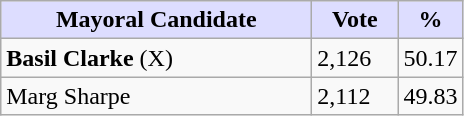<table class="wikitable">
<tr>
<th style="background:#ddf; width:200px;">Mayoral Candidate</th>
<th style="background:#ddf; width:50px;">Vote</th>
<th style="background:#ddf; width:30px;">%</th>
</tr>
<tr>
<td><strong>Basil Clarke</strong> (X)</td>
<td>2,126</td>
<td>50.17</td>
</tr>
<tr>
<td>Marg Sharpe</td>
<td>2,112</td>
<td>49.83</td>
</tr>
</table>
